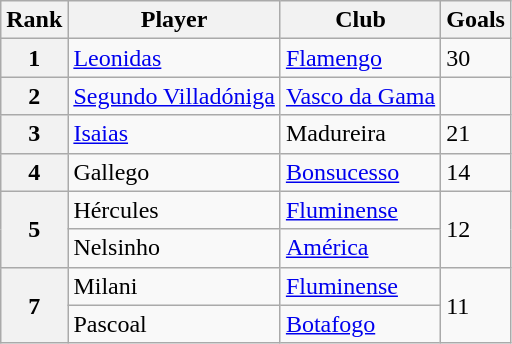<table class="wikitable">
<tr>
<th>Rank</th>
<th>Player</th>
<th>Club</th>
<th>Goals</th>
</tr>
<tr>
<th>1</th>
<td><a href='#'>Leonidas</a></td>
<td><a href='#'>Flamengo</a></td>
<td>30</td>
</tr>
<tr>
<th>2</th>
<td><a href='#'>Segundo Villadóniga</a></td>
<td><a href='#'>Vasco da Gama</a></td>
<td></td>
</tr>
<tr>
<th>3</th>
<td><a href='#'>Isaias</a></td>
<td>Madureira</td>
<td>21</td>
</tr>
<tr>
<th>4</th>
<td>Gallego</td>
<td><a href='#'>Bonsucesso</a></td>
<td>14</td>
</tr>
<tr>
<th rowspan="2">5</th>
<td>Hércules</td>
<td><a href='#'>Fluminense</a></td>
<td rowspan="2">12</td>
</tr>
<tr>
<td>Nelsinho</td>
<td><a href='#'>América</a></td>
</tr>
<tr>
<th rowspan="2">7</th>
<td>Milani</td>
<td><a href='#'>Fluminense</a></td>
<td rowspan="2">11</td>
</tr>
<tr>
<td>Pascoal</td>
<td><a href='#'>Botafogo</a></td>
</tr>
</table>
